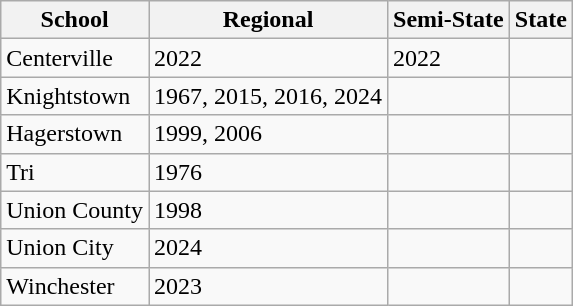<table class="wikitable">
<tr>
<th>School</th>
<th>Regional</th>
<th>Semi-State</th>
<th>State</th>
</tr>
<tr>
<td>Centerville</td>
<td>2022</td>
<td>2022</td>
<td></td>
</tr>
<tr>
<td>Knightstown</td>
<td>1967, 2015, 2016, 2024</td>
<td></td>
<td></td>
</tr>
<tr>
<td>Hagerstown</td>
<td>1999, 2006</td>
<td></td>
<td></td>
</tr>
<tr>
<td>Tri</td>
<td>1976</td>
<td></td>
<td></td>
</tr>
<tr>
<td>Union County</td>
<td>1998</td>
<td></td>
<td></td>
</tr>
<tr>
<td>Union City</td>
<td>2024</td>
<td></td>
<td></td>
</tr>
<tr>
<td>Winchester</td>
<td>2023</td>
<td></td>
<td></td>
</tr>
</table>
